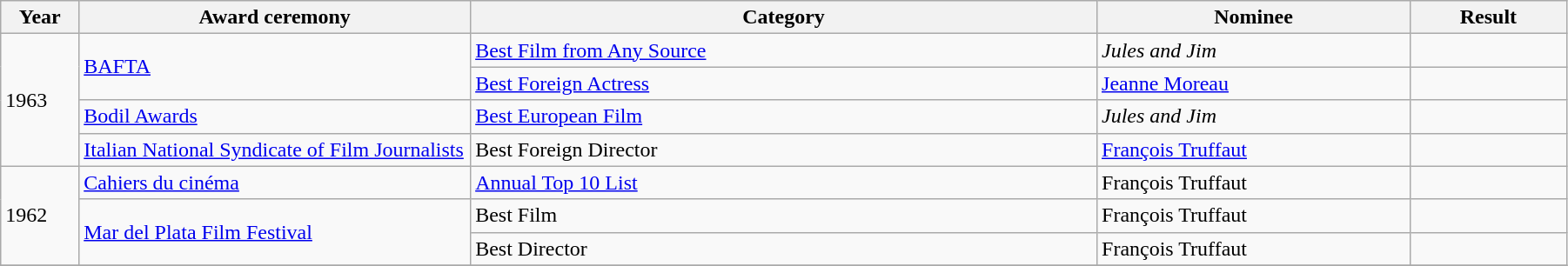<table class="wikitable" width="95%">
<tr>
<th width="5%">Year</th>
<th width="25%">Award ceremony</th>
<th width="40%">Category</th>
<th width="20%">Nominee</th>
<th width="10%">Result</th>
</tr>
<tr>
<td rowspan="4">1963</td>
<td rowspan="2"><a href='#'>BAFTA</a></td>
<td><a href='#'>Best Film from Any Source</a></td>
<td><em>Jules and Jim</em></td>
<td></td>
</tr>
<tr>
<td><a href='#'>Best Foreign Actress</a></td>
<td><a href='#'>Jeanne Moreau</a></td>
<td></td>
</tr>
<tr>
<td><a href='#'>Bodil Awards</a></td>
<td><a href='#'>Best European Film</a></td>
<td><em>Jules and Jim</em></td>
<td></td>
</tr>
<tr>
<td><a href='#'>Italian National Syndicate of Film Journalists</a></td>
<td>Best Foreign Director</td>
<td><a href='#'>François Truffaut</a></td>
<td></td>
</tr>
<tr>
<td rowspan="3">1962</td>
<td><a href='#'>Cahiers du cinéma</a></td>
<td><a href='#'>Annual Top 10 List</a></td>
<td>François Truffaut</td>
<td></td>
</tr>
<tr>
<td rowspan="2"><a href='#'>Mar del Plata Film Festival</a></td>
<td>Best Film</td>
<td>François Truffaut</td>
<td></td>
</tr>
<tr>
<td>Best Director</td>
<td>François Truffaut</td>
<td></td>
</tr>
<tr>
</tr>
</table>
